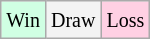<table class="wikitable">
<tr>
<td style="background-color: #d0ffe3;"><small>Win</small></td>
<td style="background-color: #f3f3f3;"><small>Draw</small></td>
<td style="background-color: #ffd0e3;"><small>Loss</small></td>
</tr>
</table>
